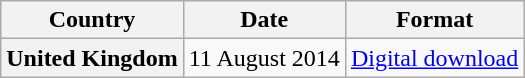<table class="wikitable plainrowheaders">
<tr>
<th scope="col">Country</th>
<th scope="col">Date</th>
<th scope="col">Format</th>
</tr>
<tr>
<th scope="row">United Kingdom</th>
<td>11 August 2014</td>
<td><a href='#'>Digital download</a></td>
</tr>
</table>
